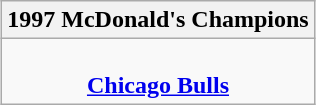<table class=wikitable style="text-align:center; margin:auto">
<tr>
<th>1997 McDonald's Champions</th>
</tr>
<tr>
<td><br><strong><a href='#'>Chicago Bulls</a></strong></td>
</tr>
</table>
